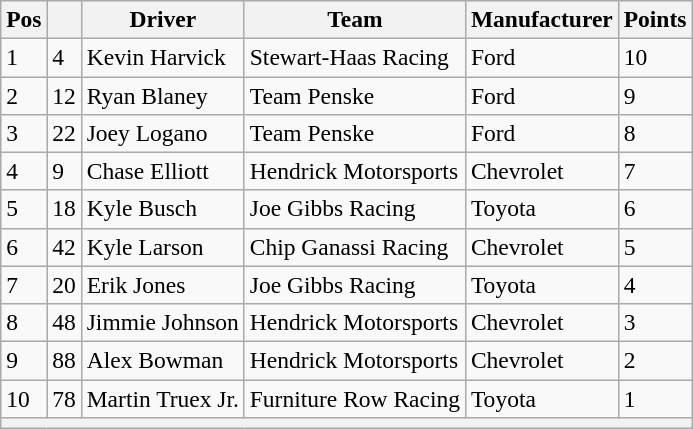<table class="wikitable" style="font-size:98%">
<tr>
<th>Pos</th>
<th></th>
<th>Driver</th>
<th>Team</th>
<th>Manufacturer</th>
<th>Points</th>
</tr>
<tr>
<td>1</td>
<td>4</td>
<td>Kevin Harvick</td>
<td>Stewart-Haas Racing</td>
<td>Ford</td>
<td>10</td>
</tr>
<tr>
<td>2</td>
<td>12</td>
<td>Ryan Blaney</td>
<td>Team Penske</td>
<td>Ford</td>
<td>9</td>
</tr>
<tr>
<td>3</td>
<td>22</td>
<td>Joey Logano</td>
<td>Team Penske</td>
<td>Ford</td>
<td>8</td>
</tr>
<tr>
<td>4</td>
<td>9</td>
<td>Chase Elliott</td>
<td>Hendrick Motorsports</td>
<td>Chevrolet</td>
<td>7</td>
</tr>
<tr>
<td>5</td>
<td>18</td>
<td>Kyle Busch</td>
<td>Joe Gibbs Racing</td>
<td>Toyota</td>
<td>6</td>
</tr>
<tr>
<td>6</td>
<td>42</td>
<td>Kyle Larson</td>
<td>Chip Ganassi Racing</td>
<td>Chevrolet</td>
<td>5</td>
</tr>
<tr>
<td>7</td>
<td>20</td>
<td>Erik Jones</td>
<td>Joe Gibbs Racing</td>
<td>Toyota</td>
<td>4</td>
</tr>
<tr>
<td>8</td>
<td>48</td>
<td>Jimmie Johnson</td>
<td>Hendrick Motorsports</td>
<td>Chevrolet</td>
<td>3</td>
</tr>
<tr>
<td>9</td>
<td>88</td>
<td>Alex Bowman</td>
<td>Hendrick Motorsports</td>
<td>Chevrolet</td>
<td>2</td>
</tr>
<tr>
<td>10</td>
<td>78</td>
<td>Martin Truex Jr.</td>
<td>Furniture Row Racing</td>
<td>Toyota</td>
<td>1</td>
</tr>
<tr>
<th colspan="6"></th>
</tr>
</table>
